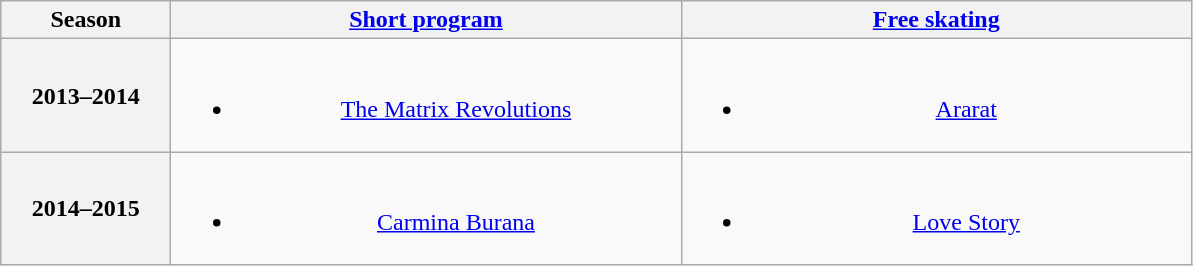<table class="wikitable" style="text-align:center">
<tr>
<th width="10%">Season</th>
<th width="30%"><a href='#'>Short program</a></th>
<th width="30%"><a href='#'>Free skating</a></th>
</tr>
<tr>
<th>2013–2014 <br> </th>
<td><br><ul><li><a href='#'>The Matrix Revolutions</a> <br></li></ul></td>
<td><br><ul><li><a href='#'>Ararat</a> <br></li></ul></td>
</tr>
<tr>
<th>2014–2015</th>
<td><br><ul><li><a href='#'>Carmina Burana</a> <br></li></ul></td>
<td><br><ul><li><a href='#'>Love Story</a> <br></li></ul></td>
</tr>
</table>
